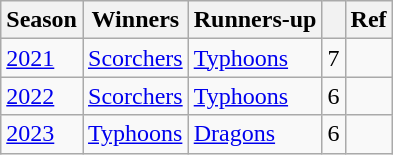<table class="wikitable">
<tr>
<th>Season</th>
<th>Winners</th>
<th>Runners-up</th>
<th></th>
<th>Ref</th>
</tr>
<tr>
<td><a href='#'>2021</a></td>
<td><a href='#'>Scorchers</a></td>
<td><a href='#'>Typhoons</a></td>
<td>7</td>
<td></td>
</tr>
<tr>
<td><a href='#'>2022</a></td>
<td><a href='#'>Scorchers</a></td>
<td><a href='#'>Typhoons</a></td>
<td>6</td>
<td></td>
</tr>
<tr>
<td><a href='#'>2023</a></td>
<td><a href='#'>Typhoons</a></td>
<td><a href='#'>Dragons</a></td>
<td>6</td>
<td></td>
</tr>
</table>
